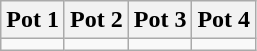<table class="wikitable">
<tr>
<th width=25%>Pot 1</th>
<th width=25%>Pot 2</th>
<th width=25%>Pot 3</th>
<th width=25%>Pot 4</th>
</tr>
<tr style="vertical-align:top">
<td></td>
<td></td>
<td></td>
<td></td>
</tr>
</table>
